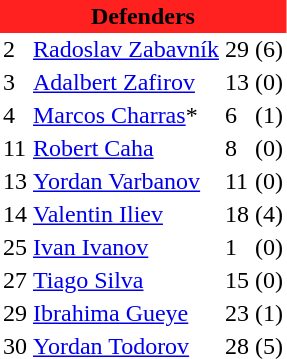<table class="toccolours" border="0" cellpadding="2" cellspacing="0" align="left" style="margin:0.5em;">
<tr>
<th colspan="4" align="center" bgcolor="#FF2020"><span>Defenders</span></th>
</tr>
<tr>
<td>2</td>
<td> <a href='#'>Radoslav Zabavník</a></td>
<td>29</td>
<td>(6)</td>
</tr>
<tr>
<td>3</td>
<td> <a href='#'>Adalbert Zafirov</a></td>
<td>13</td>
<td>(0)</td>
</tr>
<tr>
<td>4</td>
<td> <a href='#'>Marcos Charras</a>*</td>
<td>6</td>
<td>(1)</td>
</tr>
<tr>
<td>11</td>
<td> <a href='#'>Robert Caha</a></td>
<td>8</td>
<td>(0)</td>
</tr>
<tr>
<td>13</td>
<td> <a href='#'>Yordan Varbanov</a></td>
<td>11</td>
<td>(0)</td>
</tr>
<tr>
<td>14</td>
<td> <a href='#'>Valentin Iliev</a></td>
<td>18</td>
<td>(4)</td>
</tr>
<tr>
<td>25</td>
<td> <a href='#'>Ivan Ivanov</a></td>
<td>1</td>
<td>(0)</td>
</tr>
<tr>
<td>27</td>
<td> <a href='#'>Tiago Silva</a></td>
<td>15</td>
<td>(0)</td>
</tr>
<tr>
<td>29</td>
<td> <a href='#'>Ibrahima Gueye</a></td>
<td>23</td>
<td>(1)</td>
</tr>
<tr>
<td>30</td>
<td> <a href='#'>Yordan Todorov</a></td>
<td>28</td>
<td>(5)</td>
</tr>
<tr>
</tr>
</table>
